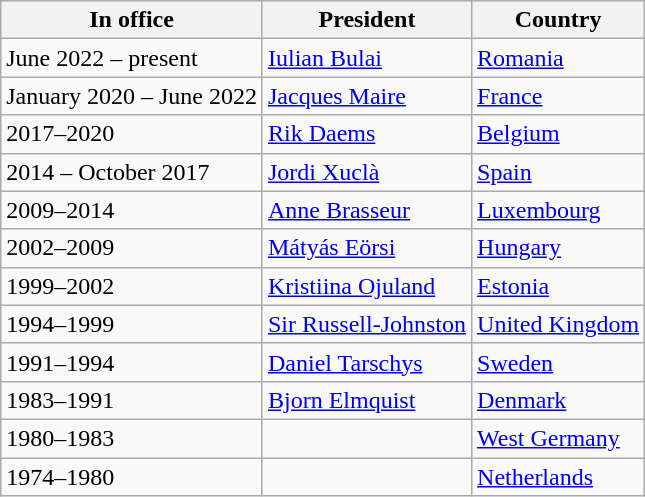<table class="wikitable">
<tr>
<th>In office</th>
<th>President</th>
<th>Country</th>
</tr>
<tr>
<td>June 2022 – present</td>
<td><a href='#'>Iulian Bulai</a></td>
<td> <a href='#'>Romania</a></td>
</tr>
<tr>
<td>January 2020 – June 2022</td>
<td><a href='#'>Jacques Maire</a></td>
<td> <a href='#'>France</a></td>
</tr>
<tr>
<td>2017–2020</td>
<td><a href='#'>Rik Daems</a></td>
<td> <a href='#'>Belgium</a></td>
</tr>
<tr>
<td>2014 – October 2017</td>
<td><a href='#'>Jordi Xuclà</a></td>
<td> <a href='#'>Spain</a></td>
</tr>
<tr>
<td>2009–2014</td>
<td><a href='#'>Anne Brasseur</a></td>
<td> <a href='#'>Luxembourg</a></td>
</tr>
<tr>
<td>2002–2009</td>
<td><a href='#'>Mátyás Eörsi</a></td>
<td> <a href='#'>Hungary</a></td>
</tr>
<tr>
<td>1999–2002</td>
<td><a href='#'>Kristiina Ojuland</a></td>
<td> <a href='#'>Estonia</a></td>
</tr>
<tr>
<td>1994–1999</td>
<td><a href='#'>Sir Russell-Johnston</a></td>
<td> <a href='#'>United Kingdom</a></td>
</tr>
<tr>
<td>1991–1994</td>
<td><a href='#'>Daniel Tarschys</a></td>
<td> <a href='#'>Sweden</a></td>
</tr>
<tr>
<td>1983–1991</td>
<td><a href='#'>Bjorn Elmquist</a></td>
<td> <a href='#'>Denmark</a></td>
</tr>
<tr>
<td>1980–1983</td>
<td></td>
<td> <a href='#'>West Germany</a></td>
</tr>
<tr>
<td>1974–1980</td>
<td></td>
<td> <a href='#'>Netherlands</a></td>
</tr>
</table>
